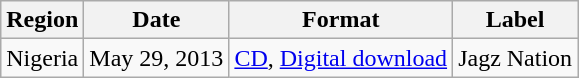<table class="wikitable sortable">
<tr>
<th>Region</th>
<th>Date</th>
<th>Format</th>
<th>Label</th>
</tr>
<tr>
<td>Nigeria</td>
<td>May 29, 2013</td>
<td><a href='#'>CD</a>, <a href='#'>Digital download</a></td>
<td>Jagz Nation</td>
</tr>
</table>
